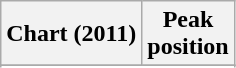<table class="wikitable sortable plainrowheaders">
<tr>
<th>Chart (2011)</th>
<th>Peak<br>position</th>
</tr>
<tr>
</tr>
<tr>
</tr>
<tr>
</tr>
</table>
